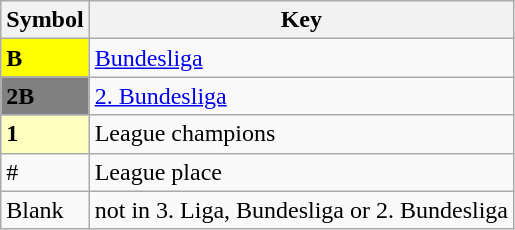<table class="wikitable" align="center">
<tr>
<th>Symbol</th>
<th>Key</th>
</tr>
<tr>
<td style="background:#FFFF00"><strong>B</strong></td>
<td><a href='#'>Bundesliga</a></td>
</tr>
<tr>
<td style="background:#808080"><strong>2B</strong></td>
<td><a href='#'>2. Bundesliga</a></td>
</tr>
<tr>
<td style="background:#ffffbf"><strong>1</strong></td>
<td>League champions</td>
</tr>
<tr>
<td>#</td>
<td>League place</td>
</tr>
<tr>
<td>Blank</td>
<td>not in 3. Liga, Bundesliga or 2. Bundesliga</td>
</tr>
</table>
